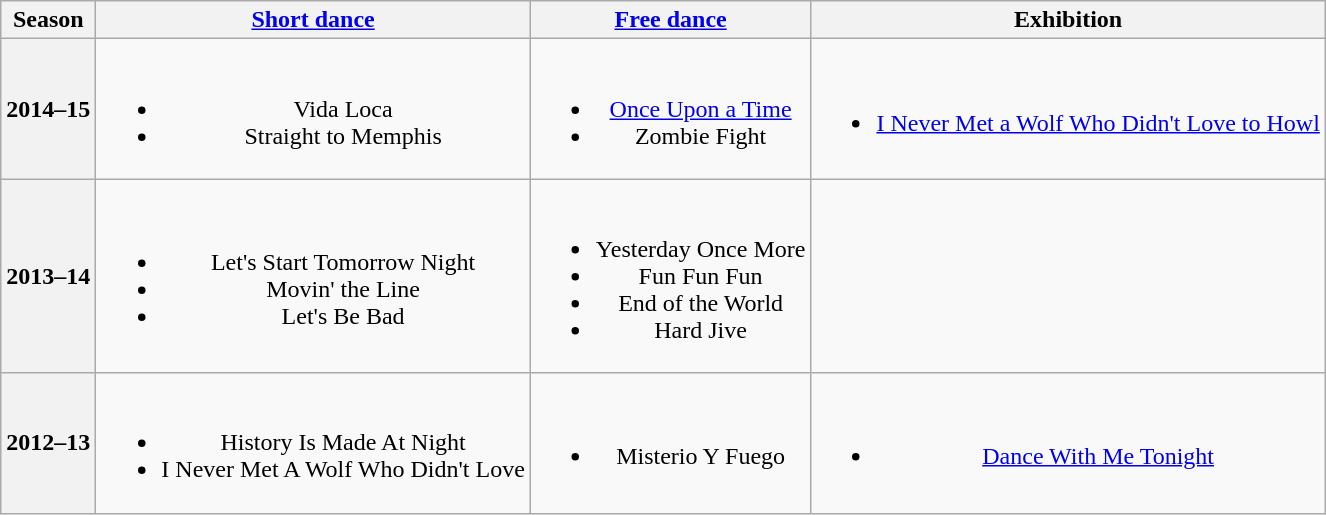<table class=wikitable style=text-align:center>
<tr>
<th>Season</th>
<th><a href='#'>Short dance</a></th>
<th><a href='#'>Free dance</a></th>
<th>Exhibition</th>
</tr>
<tr>
<th>2014–15 <br> </th>
<td><br><ul><li> Vida Loca <br></li><li> Straight to Memphis <br></li></ul></td>
<td><br><ul><li><a href='#'>Once Upon a Time</a> <br></li><li>Zombie Fight <br></li></ul></td>
<td><br><ul><li><a href='#'>I Never Met a Wolf Who Didn't Love to Howl</a> <br></li></ul></td>
</tr>
<tr>
<th>2013–14 <br> </th>
<td><br><ul><li> Let's Start Tomorrow Night <br></li><li> Movin' the Line <br></li><li> Let's Be Bad <br></li></ul></td>
<td><br><ul><li>Yesterday Once More <br></li><li>Fun Fun Fun <br></li><li>End of the World <br></li><li>Hard Jive <br></li></ul></td>
<td></td>
</tr>
<tr>
<th>2012–13 <br> </th>
<td><br><ul><li> History Is Made At Night <br></li><li> I Never Met A Wolf Who Didn't Love</li></ul></td>
<td><br><ul><li>Misterio Y Fuego <br></li></ul></td>
<td><br><ul><li><a href='#'>Dance With Me Tonight</a> <br></li></ul></td>
</tr>
</table>
